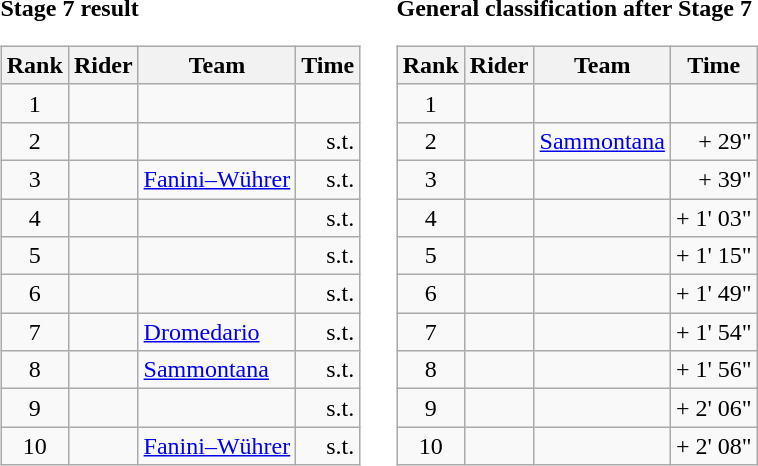<table>
<tr>
<td><strong>Stage 7 result</strong><br><table class="wikitable">
<tr>
<th scope="col">Rank</th>
<th scope="col">Rider</th>
<th scope="col">Team</th>
<th scope="col">Time</th>
</tr>
<tr>
<td style="text-align:center;">1</td>
<td></td>
<td></td>
<td style="text-align:right;"></td>
</tr>
<tr>
<td style="text-align:center;">2</td>
<td></td>
<td></td>
<td style="text-align:right;">s.t.</td>
</tr>
<tr>
<td style="text-align:center;">3</td>
<td></td>
<td><a href='#'>Fanini–Wührer</a></td>
<td style="text-align:right;">s.t.</td>
</tr>
<tr>
<td style="text-align:center;">4</td>
<td></td>
<td></td>
<td style="text-align:right;">s.t.</td>
</tr>
<tr>
<td style="text-align:center;">5</td>
<td></td>
<td></td>
<td style="text-align:right;">s.t.</td>
</tr>
<tr>
<td style="text-align:center;">6</td>
<td></td>
<td></td>
<td style="text-align:right;">s.t.</td>
</tr>
<tr>
<td style="text-align:center;">7</td>
<td></td>
<td><a href='#'>Dromedario</a></td>
<td style="text-align:right;">s.t.</td>
</tr>
<tr>
<td style="text-align:center;">8</td>
<td></td>
<td><a href='#'>Sammontana</a></td>
<td style="text-align:right;">s.t.</td>
</tr>
<tr>
<td style="text-align:center;">9</td>
<td></td>
<td></td>
<td style="text-align:right;">s.t.</td>
</tr>
<tr>
<td style="text-align:center;">10</td>
<td></td>
<td><a href='#'>Fanini–Wührer</a></td>
<td style="text-align:right;">s.t.</td>
</tr>
</table>
</td>
<td></td>
<td><strong>General classification after Stage 7</strong><br><table class="wikitable">
<tr>
<th scope="col">Rank</th>
<th scope="col">Rider</th>
<th scope="col">Team</th>
<th scope="col">Time</th>
</tr>
<tr>
<td style="text-align:center;">1</td>
<td></td>
<td></td>
<td style="text-align:right;"></td>
</tr>
<tr>
<td style="text-align:center;">2</td>
<td></td>
<td><a href='#'>Sammontana</a></td>
<td style="text-align:right;">+ 29"</td>
</tr>
<tr>
<td style="text-align:center;">3</td>
<td></td>
<td></td>
<td style="text-align:right;">+ 39"</td>
</tr>
<tr>
<td style="text-align:center;">4</td>
<td></td>
<td></td>
<td style="text-align:right;">+ 1' 03"</td>
</tr>
<tr>
<td style="text-align:center;">5</td>
<td></td>
<td></td>
<td style="text-align:right;">+ 1' 15"</td>
</tr>
<tr>
<td style="text-align:center;">6</td>
<td></td>
<td></td>
<td style="text-align:right;">+ 1' 49"</td>
</tr>
<tr>
<td style="text-align:center;">7</td>
<td></td>
<td></td>
<td style="text-align:right;">+ 1' 54"</td>
</tr>
<tr>
<td style="text-align:center;">8</td>
<td></td>
<td></td>
<td style="text-align:right;">+ 1' 56"</td>
</tr>
<tr>
<td style="text-align:center;">9</td>
<td></td>
<td></td>
<td style="text-align:right;">+ 2' 06"</td>
</tr>
<tr>
<td style="text-align:center;">10</td>
<td></td>
<td></td>
<td style="text-align:right;">+ 2' 08"</td>
</tr>
</table>
</td>
</tr>
</table>
